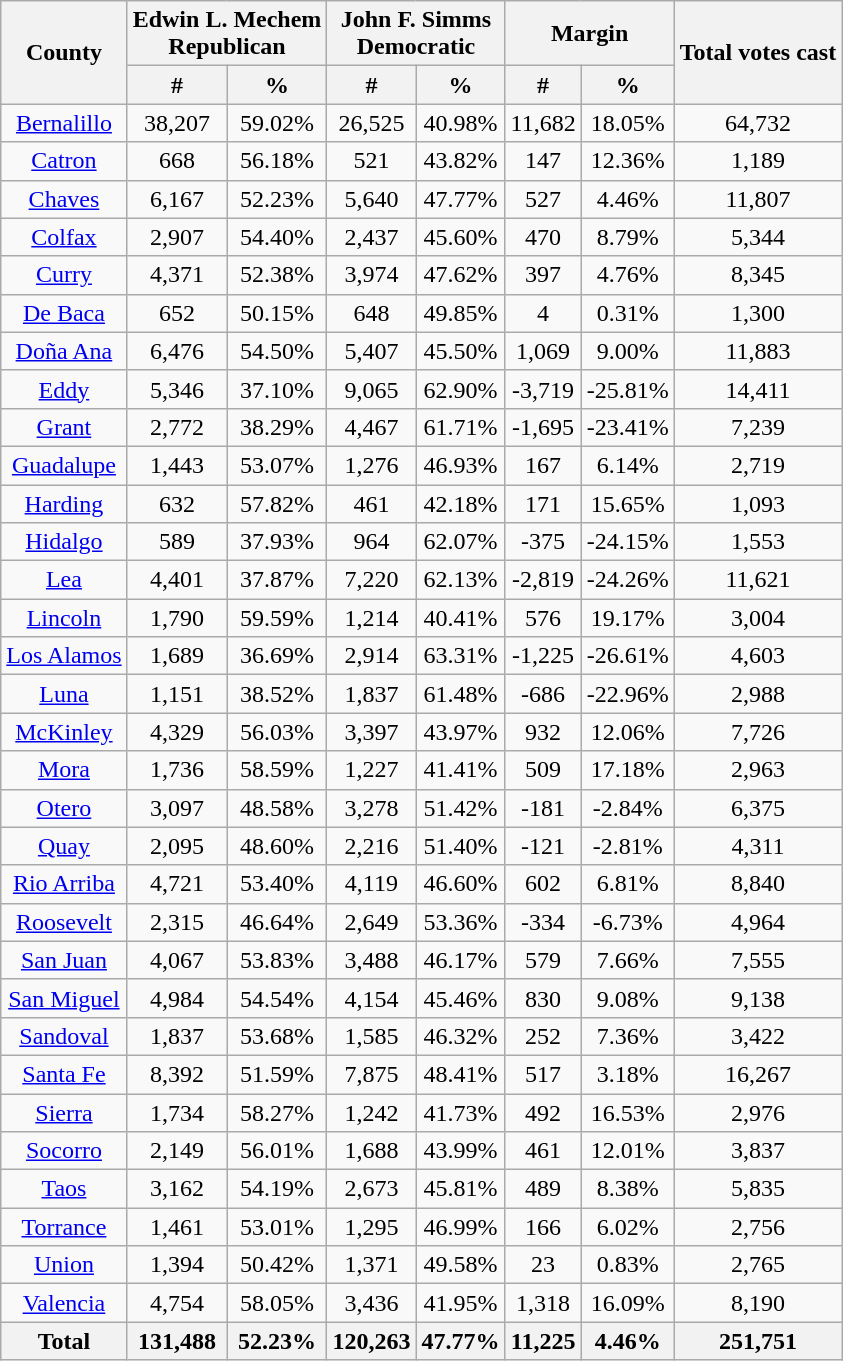<table class="wikitable sortable" style="text-align:center">
<tr>
<th style="text-align:center;" rowspan="2">County</th>
<th style="text-align:center;" colspan="2">Edwin L. Mechem<br>Republican</th>
<th style="text-align:center;" colspan="2">John F. Simms<br>Democratic</th>
<th style="text-align:center;" colspan="2">Margin</th>
<th style="text-align:center;" rowspan="2">Total votes cast</th>
</tr>
<tr>
<th style="text-align:center;" data-sort-type="number">#</th>
<th style="text-align:center;" data-sort-type="number">%</th>
<th style="text-align:center;" data-sort-type="number">#</th>
<th style="text-align:center;" data-sort-type="number">%</th>
<th style="text-align:center;" data-sort-type="number">#</th>
<th style="text-align:center;" data-sort-type="number">%</th>
</tr>
<tr style="text-align:center;">
<td><a href='#'>Bernalillo</a></td>
<td>38,207</td>
<td>59.02%</td>
<td>26,525</td>
<td>40.98%</td>
<td>11,682</td>
<td>18.05%</td>
<td>64,732</td>
</tr>
<tr style="text-align:center;">
<td><a href='#'>Catron</a></td>
<td>668</td>
<td>56.18%</td>
<td>521</td>
<td>43.82%</td>
<td>147</td>
<td>12.36%</td>
<td>1,189</td>
</tr>
<tr style="text-align:center;">
<td><a href='#'>Chaves</a></td>
<td>6,167</td>
<td>52.23%</td>
<td>5,640</td>
<td>47.77%</td>
<td>527</td>
<td>4.46%</td>
<td>11,807</td>
</tr>
<tr style="text-align:center;">
<td><a href='#'>Colfax</a></td>
<td>2,907</td>
<td>54.40%</td>
<td>2,437</td>
<td>45.60%</td>
<td>470</td>
<td>8.79%</td>
<td>5,344</td>
</tr>
<tr style="text-align:center;">
<td><a href='#'>Curry</a></td>
<td>4,371</td>
<td>52.38%</td>
<td>3,974</td>
<td>47.62%</td>
<td>397</td>
<td>4.76%</td>
<td>8,345</td>
</tr>
<tr style="text-align:center;">
<td><a href='#'>De Baca</a></td>
<td>652</td>
<td>50.15%</td>
<td>648</td>
<td>49.85%</td>
<td>4</td>
<td>0.31%</td>
<td>1,300</td>
</tr>
<tr style="text-align:center;">
<td><a href='#'>Doña Ana</a></td>
<td>6,476</td>
<td>54.50%</td>
<td>5,407</td>
<td>45.50%</td>
<td>1,069</td>
<td>9.00%</td>
<td>11,883</td>
</tr>
<tr style="text-align:center;">
<td><a href='#'>Eddy</a></td>
<td>5,346</td>
<td>37.10%</td>
<td>9,065</td>
<td>62.90%</td>
<td>-3,719</td>
<td>-25.81%</td>
<td>14,411</td>
</tr>
<tr style="text-align:center;">
<td><a href='#'>Grant</a></td>
<td>2,772</td>
<td>38.29%</td>
<td>4,467</td>
<td>61.71%</td>
<td>-1,695</td>
<td>-23.41%</td>
<td>7,239</td>
</tr>
<tr style="text-align:center;">
<td><a href='#'>Guadalupe</a></td>
<td>1,443</td>
<td>53.07%</td>
<td>1,276</td>
<td>46.93%</td>
<td>167</td>
<td>6.14%</td>
<td>2,719</td>
</tr>
<tr style="text-align:center;">
<td><a href='#'>Harding</a></td>
<td>632</td>
<td>57.82%</td>
<td>461</td>
<td>42.18%</td>
<td>171</td>
<td>15.65%</td>
<td>1,093</td>
</tr>
<tr style="text-align:center;">
<td><a href='#'>Hidalgo</a></td>
<td>589</td>
<td>37.93%</td>
<td>964</td>
<td>62.07%</td>
<td>-375</td>
<td>-24.15%</td>
<td>1,553</td>
</tr>
<tr style="text-align:center;">
<td><a href='#'>Lea</a></td>
<td>4,401</td>
<td>37.87%</td>
<td>7,220</td>
<td>62.13%</td>
<td>-2,819</td>
<td>-24.26%</td>
<td>11,621</td>
</tr>
<tr style="text-align:center;">
<td><a href='#'>Lincoln</a></td>
<td>1,790</td>
<td>59.59%</td>
<td>1,214</td>
<td>40.41%</td>
<td>576</td>
<td>19.17%</td>
<td>3,004</td>
</tr>
<tr style="text-align:center;">
<td><a href='#'>Los Alamos</a></td>
<td>1,689</td>
<td>36.69%</td>
<td>2,914</td>
<td>63.31%</td>
<td>-1,225</td>
<td>-26.61%</td>
<td>4,603</td>
</tr>
<tr style="text-align:center;">
<td><a href='#'>Luna</a></td>
<td>1,151</td>
<td>38.52%</td>
<td>1,837</td>
<td>61.48%</td>
<td>-686</td>
<td>-22.96%</td>
<td>2,988</td>
</tr>
<tr style="text-align:center;">
<td><a href='#'>McKinley</a></td>
<td>4,329</td>
<td>56.03%</td>
<td>3,397</td>
<td>43.97%</td>
<td>932</td>
<td>12.06%</td>
<td>7,726</td>
</tr>
<tr style="text-align:center;">
<td><a href='#'>Mora</a></td>
<td>1,736</td>
<td>58.59%</td>
<td>1,227</td>
<td>41.41%</td>
<td>509</td>
<td>17.18%</td>
<td>2,963</td>
</tr>
<tr style="text-align:center;">
<td><a href='#'>Otero</a></td>
<td>3,097</td>
<td>48.58%</td>
<td>3,278</td>
<td>51.42%</td>
<td>-181</td>
<td>-2.84%</td>
<td>6,375</td>
</tr>
<tr style="text-align:center;">
<td><a href='#'>Quay</a></td>
<td>2,095</td>
<td>48.60%</td>
<td>2,216</td>
<td>51.40%</td>
<td>-121</td>
<td>-2.81%</td>
<td>4,311</td>
</tr>
<tr style="text-align:center;">
<td><a href='#'>Rio Arriba</a></td>
<td>4,721</td>
<td>53.40%</td>
<td>4,119</td>
<td>46.60%</td>
<td>602</td>
<td>6.81%</td>
<td>8,840</td>
</tr>
<tr style="text-align:center;">
<td><a href='#'>Roosevelt</a></td>
<td>2,315</td>
<td>46.64%</td>
<td>2,649</td>
<td>53.36%</td>
<td>-334</td>
<td>-6.73%</td>
<td>4,964</td>
</tr>
<tr style="text-align:center;">
<td><a href='#'>San Juan</a></td>
<td>4,067</td>
<td>53.83%</td>
<td>3,488</td>
<td>46.17%</td>
<td>579</td>
<td>7.66%</td>
<td>7,555</td>
</tr>
<tr style="text-align:center;">
<td><a href='#'>San Miguel</a></td>
<td>4,984</td>
<td>54.54%</td>
<td>4,154</td>
<td>45.46%</td>
<td>830</td>
<td>9.08%</td>
<td>9,138</td>
</tr>
<tr style="text-align:center;">
<td><a href='#'>Sandoval</a></td>
<td>1,837</td>
<td>53.68%</td>
<td>1,585</td>
<td>46.32%</td>
<td>252</td>
<td>7.36%</td>
<td>3,422</td>
</tr>
<tr style="text-align:center;">
<td><a href='#'>Santa Fe</a></td>
<td>8,392</td>
<td>51.59%</td>
<td>7,875</td>
<td>48.41%</td>
<td>517</td>
<td>3.18%</td>
<td>16,267</td>
</tr>
<tr style="text-align:center;">
<td><a href='#'>Sierra</a></td>
<td>1,734</td>
<td>58.27%</td>
<td>1,242</td>
<td>41.73%</td>
<td>492</td>
<td>16.53%</td>
<td>2,976</td>
</tr>
<tr style="text-align:center;">
<td><a href='#'>Socorro</a></td>
<td>2,149</td>
<td>56.01%</td>
<td>1,688</td>
<td>43.99%</td>
<td>461</td>
<td>12.01%</td>
<td>3,837</td>
</tr>
<tr style="text-align:center;">
<td><a href='#'>Taos</a></td>
<td>3,162</td>
<td>54.19%</td>
<td>2,673</td>
<td>45.81%</td>
<td>489</td>
<td>8.38%</td>
<td>5,835</td>
</tr>
<tr style="text-align:center;">
<td><a href='#'>Torrance</a></td>
<td>1,461</td>
<td>53.01%</td>
<td>1,295</td>
<td>46.99%</td>
<td>166</td>
<td>6.02%</td>
<td>2,756</td>
</tr>
<tr style="text-align:center;">
<td><a href='#'>Union</a></td>
<td>1,394</td>
<td>50.42%</td>
<td>1,371</td>
<td>49.58%</td>
<td>23</td>
<td>0.83%</td>
<td>2,765</td>
</tr>
<tr style="text-align:center;">
<td><a href='#'>Valencia</a></td>
<td>4,754</td>
<td>58.05%</td>
<td>3,436</td>
<td>41.95%</td>
<td>1,318</td>
<td>16.09%</td>
<td>8,190</td>
</tr>
<tr style="text-align:center;">
<th>Total</th>
<th>131,488</th>
<th>52.23%</th>
<th>120,263</th>
<th>47.77%</th>
<th>11,225</th>
<th>4.46%</th>
<th>251,751</th>
</tr>
</table>
